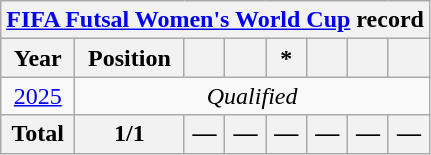<table class="wikitable" style="text-align: center;">
<tr>
<th colspan="8"><a href='#'>FIFA Futsal Women's World Cup</a> record</th>
</tr>
<tr>
<th>Year</th>
<th>Position</th>
<th></th>
<th></th>
<th>*</th>
<th></th>
<th></th>
<th></th>
</tr>
<tr>
<td> <a href='#'>2025</a></td>
<td colspan="7"><em>Qualified</em></td>
</tr>
<tr>
<th>Total</th>
<th>1/1</th>
<th>—</th>
<th>—</th>
<th>—</th>
<th>—</th>
<th>—</th>
<th>—</th>
</tr>
</table>
